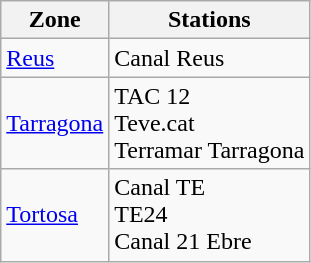<table class="wikitable">
<tr>
<th>Zone</th>
<th>Stations</th>
</tr>
<tr>
<td><a href='#'>Reus</a></td>
<td>Canal Reus</td>
</tr>
<tr>
<td><a href='#'>Tarragona</a></td>
<td>TAC 12<br>Teve.cat<br>Terramar Tarragona</td>
</tr>
<tr>
<td><a href='#'>Tortosa</a></td>
<td>Canal TE<br>TE24<br>Canal 21 Ebre</td>
</tr>
</table>
